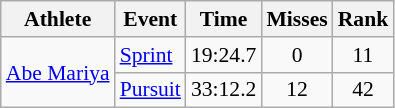<table class="wikitable" style="font-size:90%">
<tr>
<th>Athlete</th>
<th>Event</th>
<th>Time</th>
<th>Misses</th>
<th>Rank</th>
</tr>
<tr align=center>
<td align=left rowspan=2><a href='#'>Abe Mariya</a></td>
<td align=left><a href='#'>Sprint</a></td>
<td>19:24.7</td>
<td>0</td>
<td>11</td>
</tr>
<tr align=center>
<td align=left><a href='#'>Pursuit</a></td>
<td>33:12.2</td>
<td>12</td>
<td>42</td>
</tr>
</table>
